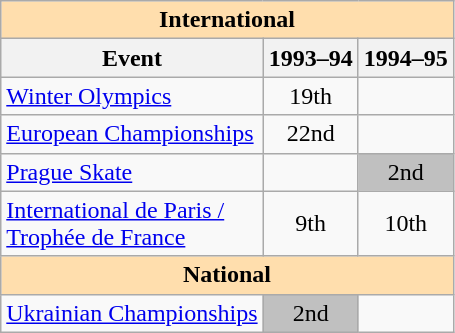<table class="wikitable" style="text-align:center">
<tr>
<th style="background-color: #ffdead; " colspan=3 align=center>International</th>
</tr>
<tr>
<th>Event</th>
<th>1993–94</th>
<th>1994–95</th>
</tr>
<tr>
<td align=left><a href='#'>Winter Olympics</a></td>
<td>19th</td>
<td></td>
</tr>
<tr>
<td align=left><a href='#'>European Championships</a></td>
<td>22nd</td>
<td></td>
</tr>
<tr>
<td align=left><a href='#'>Prague Skate</a></td>
<td></td>
<td bgcolor=silver>2nd</td>
</tr>
<tr>
<td align=left><a href='#'>International de Paris /<br>Trophée de France</a></td>
<td>9th</td>
<td>10th</td>
</tr>
<tr>
<th style="background-color: #ffdead; " colspan=3 align=center>National</th>
</tr>
<tr>
<td align=left><a href='#'>Ukrainian Championships</a></td>
<td bgcolor=silver>2nd</td>
<td></td>
</tr>
</table>
